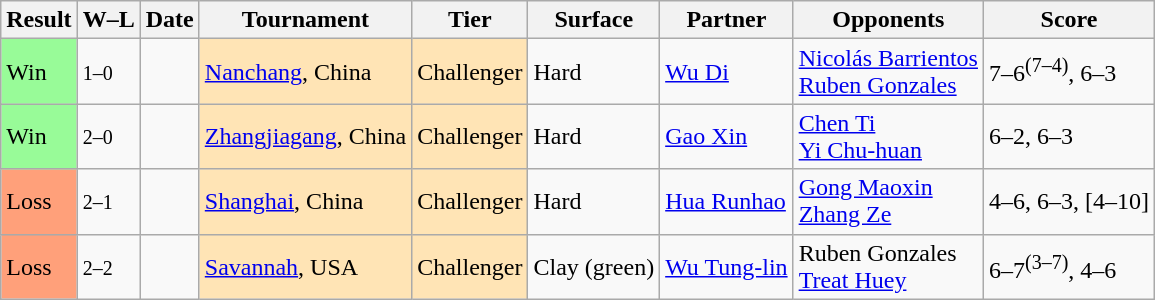<table class="sortable wikitable">
<tr>
<th>Result</th>
<th class=unsortable>W–L</th>
<th>Date</th>
<th>Tournament</th>
<th>Tier</th>
<th>Surface</th>
<th>Partner</th>
<th>Opponents</th>
<th class=unsortable>Score</th>
</tr>
<tr>
<td bgcolor=98FB98>Win</td>
<td><small>1–0</small></td>
<td><a href='#'></a></td>
<td style="background:moccasin;"><a href='#'>Nanchang</a>, China</td>
<td style="background:moccasin;">Challenger</td>
<td>Hard</td>
<td> <a href='#'>Wu Di</a></td>
<td> <a href='#'>Nicolás Barrientos</a> <br> <a href='#'>Ruben Gonzales</a></td>
<td>7–6<sup>(7–4)</sup>, 6–3</td>
</tr>
<tr>
<td bgcolor=98FB98>Win</td>
<td><small>2–0</small></td>
<td><a href='#'></a></td>
<td style="background:moccasin;"><a href='#'>Zhangjiagang</a>, China</td>
<td style="background:moccasin;">Challenger</td>
<td>Hard</td>
<td> <a href='#'>Gao Xin</a></td>
<td> <a href='#'>Chen Ti</a><br> <a href='#'>Yi Chu-huan</a></td>
<td>6–2, 6–3</td>
</tr>
<tr>
<td bgcolor=FFA07A>Loss</td>
<td><small>2–1</small></td>
<td><a href='#'></a></td>
<td style="background:moccasin;"><a href='#'>Shanghai</a>, China</td>
<td style="background:moccasin;">Challenger</td>
<td>Hard</td>
<td> <a href='#'>Hua Runhao</a></td>
<td> <a href='#'>Gong Maoxin</a><br> <a href='#'>Zhang Ze</a></td>
<td>4–6, 6–3, [4–10]</td>
</tr>
<tr>
<td bgcolor=FFA07A>Loss</td>
<td><small>2–2</small></td>
<td><a href='#'></a></td>
<td style="background:moccasin;"><a href='#'>Savannah</a>, USA</td>
<td style="background:moccasin;">Challenger</td>
<td>Clay (green)</td>
<td> <a href='#'>Wu Tung-lin</a></td>
<td> Ruben Gonzales<br> <a href='#'>Treat Huey</a></td>
<td>6–7<sup>(3–7)</sup>, 4–6</td>
</tr>
</table>
